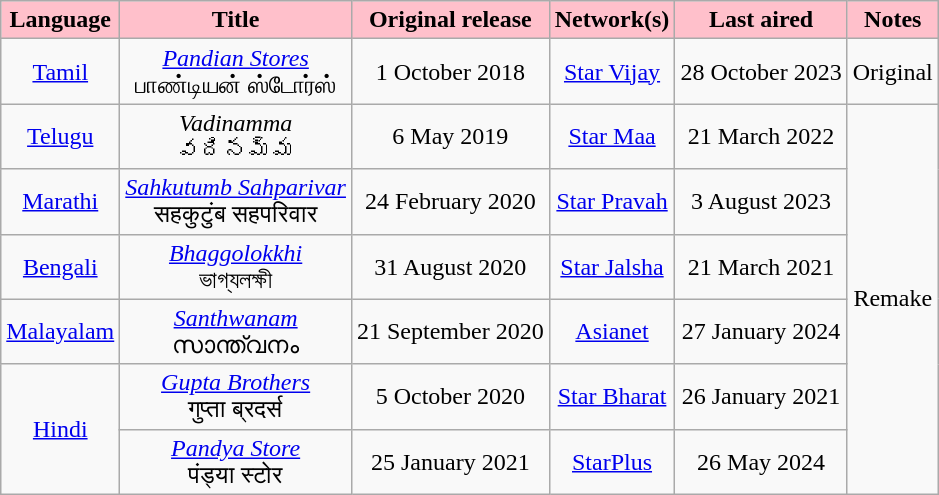<table class="wikitable" style="text-align:center;">
<tr>
<th style="background:Pink;">Language</th>
<th style="background:Pink;">Title</th>
<th style="background:Pink;">Original release</th>
<th style="background:Pink;">Network(s)</th>
<th style="background:Pink;">Last aired</th>
<th style="background:Pink;">Notes</th>
</tr>
<tr>
<td><a href='#'>Tamil</a></td>
<td><em><a href='#'>Pandian Stores</a></em> <br> பாண்டியன் ஸ்டோர்ஸ்</td>
<td>1 October 2018</td>
<td><a href='#'>Star Vijay</a></td>
<td>28 October 2023</td>
<td>Original</td>
</tr>
<tr>
<td><a href='#'>Telugu</a></td>
<td><em>Vadinamma</em> <br> వదినమ్మ</td>
<td>6 May 2019</td>
<td><a href='#'>Star Maa</a></td>
<td>21 March 2022</td>
<td rowspan="6">Remake</td>
</tr>
<tr>
<td><a href='#'>Marathi</a></td>
<td><em><a href='#'>Sahkutumb Sahparivar</a></em> <br> सहकुटुंब सहपरिवार</td>
<td>24 February 2020</td>
<td><a href='#'>Star Pravah</a></td>
<td>3 August 2023</td>
</tr>
<tr>
<td><a href='#'>Bengali</a></td>
<td><em><a href='#'>Bhaggolokkhi</a></em> <br> ভাগ্যলক্ষী</td>
<td>31 August 2020</td>
<td><a href='#'>Star Jalsha</a></td>
<td>21 March 2021</td>
</tr>
<tr>
<td><a href='#'>Malayalam</a></td>
<td><em><a href='#'>Santhwanam</a></em> <br> സാന്ത്വനം</td>
<td>21 September 2020</td>
<td><a href='#'>Asianet</a></td>
<td>27 January 2024</td>
</tr>
<tr>
<td rowspan="2"><a href='#'>Hindi</a></td>
<td><em><a href='#'>Gupta Brothers</a></em> <br> गुप्ता ब्रदर्स</td>
<td>5 October 2020</td>
<td><a href='#'>Star Bharat</a></td>
<td>26 January 2021</td>
</tr>
<tr>
<td><em><a href='#'>Pandya Store</a></em> <br> पंड्या स्टोर</td>
<td>25 January 2021</td>
<td><a href='#'>StarPlus</a></td>
<td>26 May 2024</td>
</tr>
</table>
